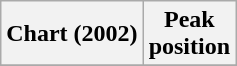<table class="wikitable sortable plainrowheaders" style="text-align:center">
<tr>
<th scope="col">Chart (2002)</th>
<th scope="col">Peak<br>position</th>
</tr>
<tr>
</tr>
</table>
